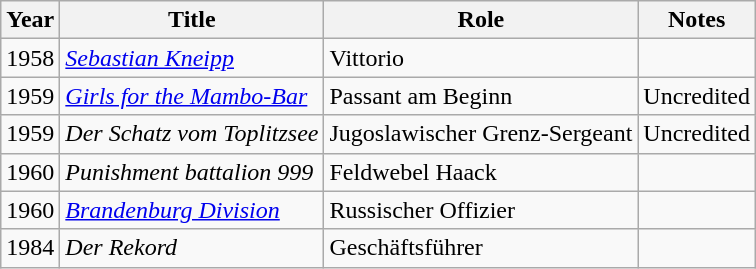<table class="wikitable">
<tr>
<th>Year</th>
<th>Title</th>
<th>Role</th>
<th>Notes</th>
</tr>
<tr>
<td>1958</td>
<td><em><a href='#'>Sebastian Kneipp</a></em></td>
<td>Vittorio</td>
<td></td>
</tr>
<tr>
<td>1959</td>
<td><em><a href='#'>Girls for the Mambo-Bar</a></em></td>
<td>Passant am Beginn</td>
<td>Uncredited</td>
</tr>
<tr>
<td>1959</td>
<td><em>Der Schatz vom Toplitzsee</em></td>
<td>Jugoslawischer Grenz-Sergeant</td>
<td>Uncredited</td>
</tr>
<tr>
<td>1960</td>
<td><em>Punishment battalion 999</em></td>
<td>Feldwebel Haack</td>
<td></td>
</tr>
<tr>
<td>1960</td>
<td><em><a href='#'>Brandenburg Division</a></em></td>
<td>Russischer Offizier</td>
<td></td>
</tr>
<tr>
<td>1984</td>
<td><em>Der Rekord</em></td>
<td>Geschäftsführer</td>
<td></td>
</tr>
</table>
